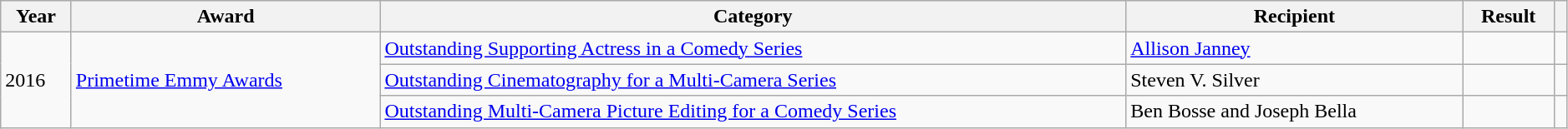<table class="wikitable sortable" style="width: 99%;">
<tr>
<th>Year</th>
<th>Award</th>
<th>Category</th>
<th>Recipient</th>
<th>Result</th>
<th scope="col" class="unsortable"></th>
</tr>
<tr>
<td rowspan="3">2016</td>
<td rowspan="3"><a href='#'>Primetime Emmy Awards</a></td>
<td><a href='#'>Outstanding Supporting Actress in a Comedy Series</a></td>
<td><a href='#'>Allison Janney</a></td>
<td></td>
<td></td>
</tr>
<tr>
<td><a href='#'>Outstanding Cinematography for a Multi-Camera Series</a></td>
<td>Steven V. Silver</td>
<td></td>
<td></td>
</tr>
<tr>
<td><a href='#'>Outstanding Multi-Camera Picture Editing for a Comedy Series</a></td>
<td>Ben Bosse and Joseph Bella</td>
<td></td>
<td></td>
</tr>
</table>
